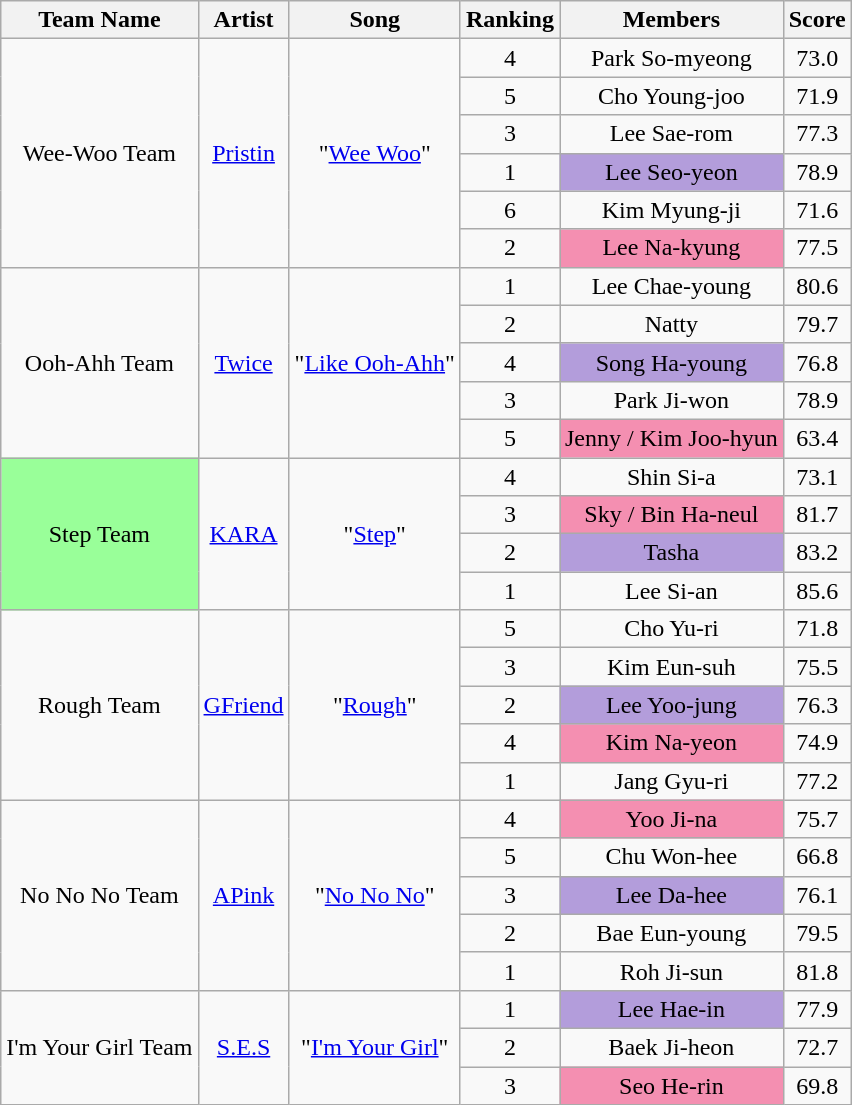<table class="wikitable sortable" style="text-align:center">
<tr>
<th>Team Name</th>
<th>Artist</th>
<th>Song</th>
<th>Ranking</th>
<th>Members</th>
<th>Score</th>
</tr>
<tr>
<td rowspan="6">Wee-Woo Team</td>
<td rowspan="6"><a href='#'>Pristin</a></td>
<td rowspan="6">"<a href='#'>Wee Woo</a>"</td>
<td>4</td>
<td>Park So-myeong</td>
<td>73.0</td>
</tr>
<tr>
<td>5</td>
<td>Cho Young-joo</td>
<td>71.9</td>
</tr>
<tr>
<td>3</td>
<td>Lee Sae-rom</td>
<td>77.3</td>
</tr>
<tr>
<td>1</td>
<td style="background:#b39ddb">Lee Seo-yeon</td>
<td>78.9</td>
</tr>
<tr>
<td>6</td>
<td>Kim Myung-ji</td>
<td>71.6</td>
</tr>
<tr>
<td>2</td>
<td style="background:#f48fb1">Lee Na-kyung</td>
<td>77.5</td>
</tr>
<tr>
<td rowspan="5">Ooh-Ahh Team</td>
<td rowspan="5"><a href='#'>Twice</a></td>
<td rowspan="5">"<a href='#'>Like Ooh-Ahh</a>"</td>
<td>1</td>
<td>Lee Chae-young</td>
<td>80.6</td>
</tr>
<tr>
<td>2</td>
<td>Natty</td>
<td>79.7</td>
</tr>
<tr>
<td>4</td>
<td style="background:#b39ddb">Song Ha-young</td>
<td>76.8</td>
</tr>
<tr>
<td>3</td>
<td>Park Ji-won</td>
<td>78.9</td>
</tr>
<tr>
<td>5</td>
<td style="background:#f48fb1">Jenny / Kim Joo-hyun</td>
<td>63.4</td>
</tr>
<tr>
<td style="background:#99ff99" rowspan="4">Step Team</td>
<td rowspan="4"><a href='#'>KARA</a></td>
<td rowspan="4">"<a href='#'>Step</a>"</td>
<td>4</td>
<td>Shin Si-a</td>
<td>73.1</td>
</tr>
<tr>
<td>3</td>
<td style="background:#f48fb1">Sky / Bin Ha-neul</td>
<td>81.7</td>
</tr>
<tr>
<td>2</td>
<td style="background:#b39ddb">Tasha</td>
<td>83.2</td>
</tr>
<tr>
<td>1</td>
<td>Lee Si-an</td>
<td>85.6</td>
</tr>
<tr>
<td rowspan="5">Rough Team</td>
<td rowspan="5"><a href='#'>GFriend</a></td>
<td rowspan="5">"<a href='#'>Rough</a>"</td>
<td>5</td>
<td>Cho Yu-ri</td>
<td>71.8</td>
</tr>
<tr>
<td>3</td>
<td>Kim Eun-suh</td>
<td>75.5</td>
</tr>
<tr>
<td>2</td>
<td style="background:#b39ddb">Lee Yoo-jung</td>
<td>76.3</td>
</tr>
<tr>
<td>4</td>
<td style="background:#f48fb1">Kim Na-yeon</td>
<td>74.9</td>
</tr>
<tr>
<td>1</td>
<td>Jang Gyu-ri</td>
<td>77.2</td>
</tr>
<tr>
<td rowspan="5">No No No Team</td>
<td rowspan="5"><a href='#'>APink</a></td>
<td rowspan="5">"<a href='#'>No No No</a>"</td>
<td>4</td>
<td style="background:#f48fb1">Yoo Ji-na</td>
<td>75.7</td>
</tr>
<tr>
<td>5</td>
<td>Chu Won-hee</td>
<td>66.8</td>
</tr>
<tr>
<td>3</td>
<td style="background:#b39ddb">Lee Da-hee</td>
<td>76.1</td>
</tr>
<tr>
<td>2</td>
<td>Bae Eun-young</td>
<td>79.5</td>
</tr>
<tr>
<td>1</td>
<td>Roh Ji-sun</td>
<td>81.8</td>
</tr>
<tr>
<td rowspan="3">I'm Your Girl Team</td>
<td rowspan="3"><a href='#'>S.E.S</a></td>
<td rowspan="3">"<a href='#'>I'm Your Girl</a>"</td>
<td>1</td>
<td style="background:#b39ddb">Lee Hae-in</td>
<td>77.9</td>
</tr>
<tr>
<td>2</td>
<td>Baek Ji-heon</td>
<td>72.7</td>
</tr>
<tr>
<td>3</td>
<td style="background:#f48fb1">Seo He-rin</td>
<td>69.8</td>
</tr>
</table>
